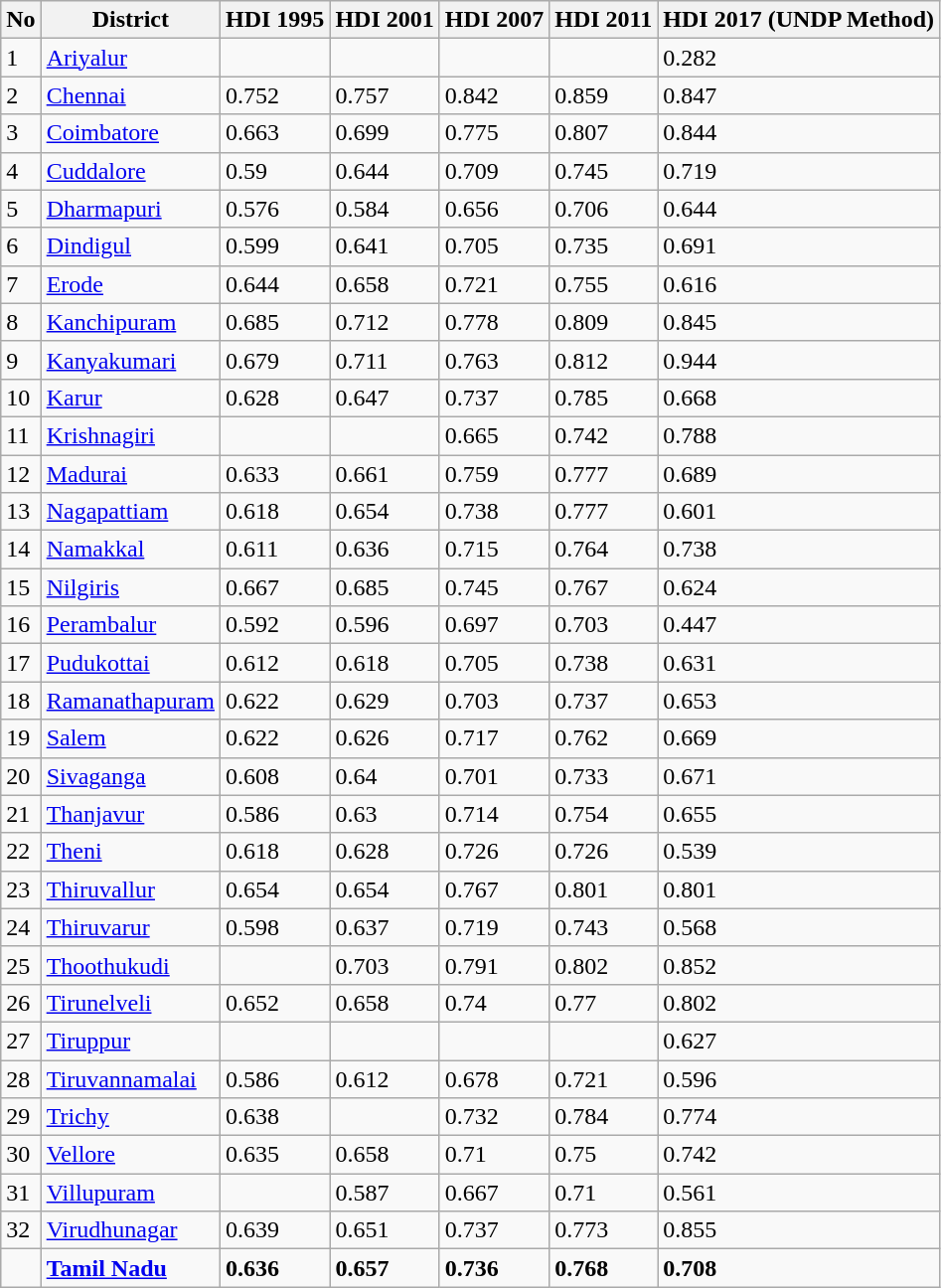<table class="wikitable sortable">
<tr>
<th>No</th>
<th>District</th>
<th>HDI 1995</th>
<th>HDI 2001</th>
<th>HDI 2007</th>
<th>HDI 2011</th>
<th>HDI 2017 (UNDP Method)</th>
</tr>
<tr>
<td>1</td>
<td><a href='#'>Ariyalur</a></td>
<td></td>
<td></td>
<td></td>
<td></td>
<td>0.282</td>
</tr>
<tr>
<td>2</td>
<td><a href='#'>Chennai</a></td>
<td>0.752</td>
<td>0.757</td>
<td>0.842</td>
<td>0.859</td>
<td>0.847</td>
</tr>
<tr>
<td>3</td>
<td><a href='#'>Coimbatore</a></td>
<td>0.663</td>
<td>0.699</td>
<td>0.775</td>
<td>0.807</td>
<td>0.844</td>
</tr>
<tr>
<td>4</td>
<td><a href='#'>Cuddalore</a></td>
<td>0.59</td>
<td>0.644</td>
<td>0.709</td>
<td>0.745</td>
<td>0.719</td>
</tr>
<tr>
<td>5</td>
<td><a href='#'>Dharmapuri</a></td>
<td>0.576</td>
<td>0.584</td>
<td>0.656</td>
<td>0.706</td>
<td>0.644</td>
</tr>
<tr>
<td>6</td>
<td><a href='#'>Dindigul</a></td>
<td>0.599</td>
<td>0.641</td>
<td>0.705</td>
<td>0.735</td>
<td>0.691</td>
</tr>
<tr>
<td>7</td>
<td><a href='#'>Erode</a></td>
<td>0.644</td>
<td>0.658</td>
<td>0.721</td>
<td>0.755</td>
<td>0.616</td>
</tr>
<tr>
<td>8</td>
<td><a href='#'>Kanchipuram</a></td>
<td>0.685</td>
<td>0.712</td>
<td>0.778</td>
<td>0.809</td>
<td>0.845</td>
</tr>
<tr>
<td>9</td>
<td><a href='#'>Kanyakumari</a></td>
<td>0.679</td>
<td>0.711</td>
<td>0.763</td>
<td>0.812</td>
<td>0.944</td>
</tr>
<tr>
<td>10</td>
<td><a href='#'>Karur</a></td>
<td>0.628</td>
<td>0.647</td>
<td>0.737</td>
<td>0.785</td>
<td>0.668</td>
</tr>
<tr>
<td>11</td>
<td><a href='#'>Krishnagiri</a></td>
<td></td>
<td></td>
<td>0.665</td>
<td>0.742</td>
<td>0.788</td>
</tr>
<tr>
<td>12</td>
<td><a href='#'>Madurai</a></td>
<td>0.633</td>
<td>0.661</td>
<td>0.759</td>
<td>0.777</td>
<td>0.689</td>
</tr>
<tr>
<td>13</td>
<td><a href='#'>Nagapattiam</a></td>
<td>0.618</td>
<td>0.654</td>
<td>0.738</td>
<td>0.777</td>
<td>0.601</td>
</tr>
<tr>
<td>14</td>
<td><a href='#'>Namakkal</a></td>
<td>0.611</td>
<td>0.636</td>
<td>0.715</td>
<td>0.764</td>
<td>0.738</td>
</tr>
<tr>
<td>15</td>
<td><a href='#'>Nilgiris</a></td>
<td>0.667</td>
<td>0.685</td>
<td>0.745</td>
<td>0.767</td>
<td>0.624</td>
</tr>
<tr>
<td>16</td>
<td><a href='#'>Perambalur</a></td>
<td>0.592</td>
<td>0.596</td>
<td>0.697</td>
<td>0.703</td>
<td>0.447</td>
</tr>
<tr>
<td>17</td>
<td><a href='#'>Pudukottai</a></td>
<td>0.612</td>
<td>0.618</td>
<td>0.705</td>
<td>0.738</td>
<td>0.631</td>
</tr>
<tr>
<td>18</td>
<td><a href='#'>Ramanathapuram</a></td>
<td>0.622</td>
<td>0.629</td>
<td>0.703</td>
<td>0.737</td>
<td>0.653</td>
</tr>
<tr>
<td>19</td>
<td><a href='#'>Salem</a></td>
<td>0.622</td>
<td>0.626</td>
<td>0.717</td>
<td>0.762</td>
<td>0.669</td>
</tr>
<tr>
<td>20</td>
<td><a href='#'>Sivaganga</a></td>
<td>0.608</td>
<td>0.64</td>
<td>0.701</td>
<td>0.733</td>
<td>0.671</td>
</tr>
<tr>
<td>21</td>
<td><a href='#'>Thanjavur</a></td>
<td>0.586</td>
<td>0.63</td>
<td>0.714</td>
<td>0.754</td>
<td>0.655</td>
</tr>
<tr>
<td>22</td>
<td><a href='#'>Theni</a></td>
<td>0.618</td>
<td>0.628</td>
<td>0.726</td>
<td>0.726</td>
<td>0.539</td>
</tr>
<tr>
<td>23</td>
<td><a href='#'>Thiruvallur</a></td>
<td>0.654</td>
<td>0.654</td>
<td>0.767</td>
<td>0.801</td>
<td>0.801</td>
</tr>
<tr>
<td>24</td>
<td><a href='#'>Thiruvarur</a></td>
<td>0.598</td>
<td>0.637</td>
<td>0.719</td>
<td>0.743</td>
<td>0.568</td>
</tr>
<tr>
<td>25</td>
<td><a href='#'>Thoothukudi</a></td>
<td></td>
<td>0.703</td>
<td>0.791</td>
<td>0.802</td>
<td>0.852</td>
</tr>
<tr>
<td>26</td>
<td><a href='#'>Tirunelveli</a></td>
<td>0.652</td>
<td>0.658</td>
<td>0.74</td>
<td>0.77</td>
<td>0.802</td>
</tr>
<tr>
<td>27</td>
<td><a href='#'>Tiruppur</a></td>
<td></td>
<td></td>
<td></td>
<td></td>
<td>0.627</td>
</tr>
<tr>
<td>28</td>
<td><a href='#'>Tiruvannamalai</a></td>
<td>0.586</td>
<td>0.612</td>
<td>0.678</td>
<td>0.721</td>
<td>0.596</td>
</tr>
<tr>
<td>29</td>
<td><a href='#'>Trichy</a></td>
<td>0.638</td>
<td></td>
<td>0.732</td>
<td>0.784</td>
<td>0.774</td>
</tr>
<tr>
<td>30</td>
<td><a href='#'>Vellore</a></td>
<td>0.635</td>
<td>0.658</td>
<td>0.71</td>
<td>0.75</td>
<td>0.742</td>
</tr>
<tr>
<td>31</td>
<td><a href='#'>Villupuram</a></td>
<td></td>
<td>0.587</td>
<td>0.667</td>
<td>0.71</td>
<td>0.561</td>
</tr>
<tr>
<td>32</td>
<td><a href='#'>Virudhunagar</a></td>
<td>0.639</td>
<td>0.651</td>
<td>0.737</td>
<td>0.773</td>
<td>0.855</td>
</tr>
<tr>
<td></td>
<td><strong><a href='#'>Tamil Nadu</a></strong></td>
<td><strong>0.636</strong></td>
<td><strong>0.657</strong></td>
<td><strong>0.736</strong></td>
<td><strong>0.768</strong></td>
<td><strong>0.708</strong></td>
</tr>
</table>
